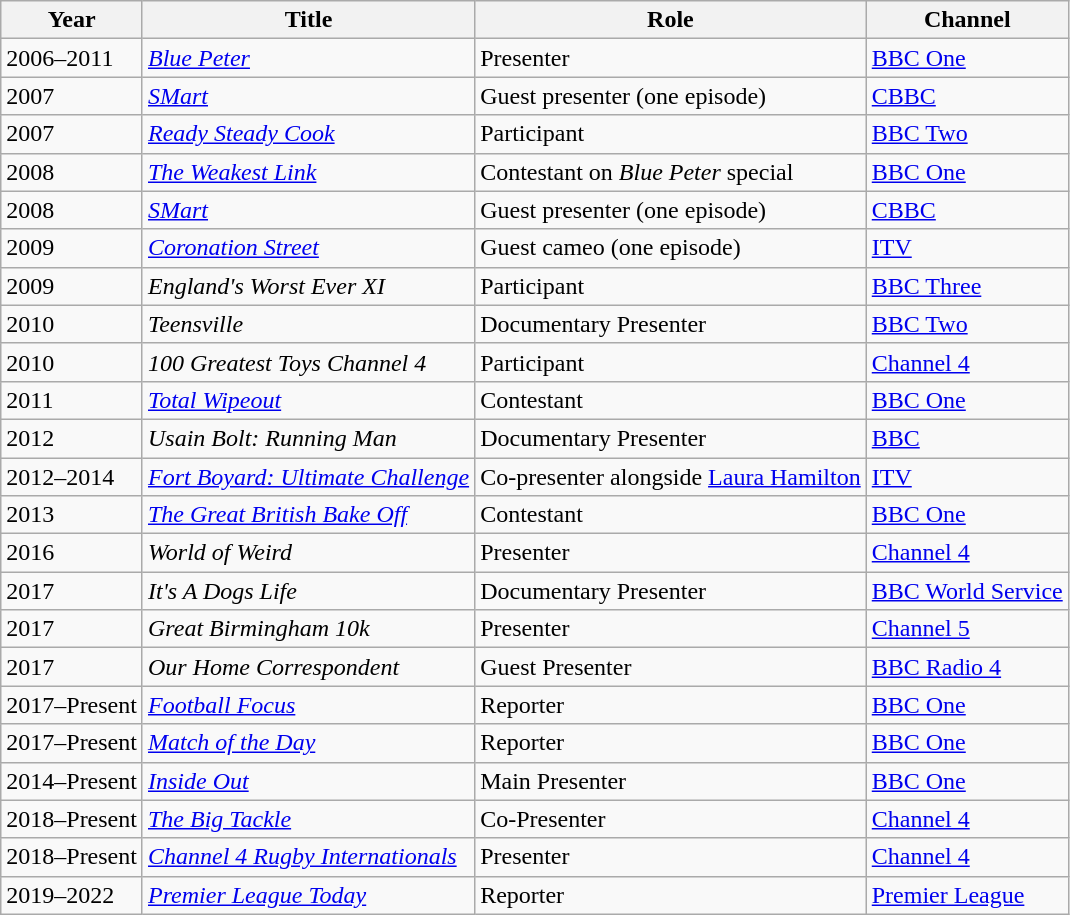<table class="wikitable">
<tr>
<th>Year</th>
<th>Title</th>
<th>Role</th>
<th>Channel</th>
</tr>
<tr>
<td>2006–2011</td>
<td><em><a href='#'>Blue Peter</a></em></td>
<td>Presenter</td>
<td><a href='#'>BBC One</a></td>
</tr>
<tr>
<td>2007</td>
<td><em><a href='#'>SMart</a></em></td>
<td>Guest presenter (one episode)</td>
<td><a href='#'>CBBC</a></td>
</tr>
<tr>
<td>2007</td>
<td><em><a href='#'>Ready Steady Cook</a></em></td>
<td>Participant</td>
<td><a href='#'>BBC Two</a></td>
</tr>
<tr>
<td>2008</td>
<td><em><a href='#'>The Weakest Link</a></em></td>
<td>Contestant on <em>Blue Peter</em> special</td>
<td><a href='#'>BBC One</a></td>
</tr>
<tr>
<td>2008</td>
<td><em><a href='#'>SMart</a></em></td>
<td>Guest presenter (one episode)</td>
<td><a href='#'>CBBC</a></td>
</tr>
<tr>
<td>2009</td>
<td><em><a href='#'>Coronation Street</a></em></td>
<td>Guest cameo (one episode)</td>
<td><a href='#'>ITV</a></td>
</tr>
<tr>
<td>2009</td>
<td><em>England's Worst Ever XI</em></td>
<td>Participant</td>
<td><a href='#'>BBC Three</a></td>
</tr>
<tr>
<td>2010</td>
<td><em>Teensville</em></td>
<td>Documentary Presenter</td>
<td><a href='#'>BBC Two</a></td>
</tr>
<tr>
<td>2010</td>
<td><em>100 Greatest Toys Channel 4</em></td>
<td>Participant</td>
<td><a href='#'>Channel 4</a></td>
</tr>
<tr>
<td>2011</td>
<td><em><a href='#'>Total Wipeout</a></em></td>
<td>Contestant</td>
<td><a href='#'>BBC One</a></td>
</tr>
<tr>
<td>2012</td>
<td><em>Usain Bolt: Running Man</em></td>
<td>Documentary Presenter</td>
<td><a href='#'>BBC</a></td>
</tr>
<tr>
<td>2012–2014</td>
<td><em><a href='#'>Fort Boyard: Ultimate Challenge</a></em></td>
<td>Co-presenter alongside <a href='#'>Laura Hamilton</a></td>
<td><a href='#'>ITV</a></td>
</tr>
<tr>
<td>2013</td>
<td><em><a href='#'>The Great British Bake Off</a></em></td>
<td>Contestant</td>
<td><a href='#'>BBC One</a></td>
</tr>
<tr>
<td>2016</td>
<td><em>World of Weird</em></td>
<td>Presenter</td>
<td><a href='#'>Channel 4</a></td>
</tr>
<tr>
<td>2017</td>
<td><em>It's A Dogs Life</em></td>
<td>Documentary Presenter</td>
<td><a href='#'>BBC World Service</a></td>
</tr>
<tr>
<td>2017</td>
<td><em>Great Birmingham 10k</em></td>
<td>Presenter</td>
<td><a href='#'>Channel 5</a></td>
</tr>
<tr>
<td>2017</td>
<td><em>Our Home Correspondent</em></td>
<td>Guest Presenter</td>
<td><a href='#'>BBC Radio 4</a></td>
</tr>
<tr>
<td>2017–Present</td>
<td><em><a href='#'>Football Focus</a></em></td>
<td>Reporter</td>
<td><a href='#'>BBC One</a></td>
</tr>
<tr>
<td>2017–Present</td>
<td><em><a href='#'>Match of the Day</a></em></td>
<td>Reporter</td>
<td><a href='#'>BBC One</a></td>
</tr>
<tr>
<td>2014–Present</td>
<td><em><a href='#'>Inside Out</a></em></td>
<td>Main Presenter</td>
<td><a href='#'>BBC One</a></td>
</tr>
<tr>
<td>2018–Present</td>
<td><em><a href='#'>The Big Tackle</a></em></td>
<td>Co-Presenter</td>
<td><a href='#'>Channel 4</a></td>
</tr>
<tr>
<td>2018–Present</td>
<td><em><a href='#'>Channel 4 Rugby Internationals</a></em></td>
<td>Presenter</td>
<td><a href='#'>Channel 4</a></td>
</tr>
<tr>
<td>2019–2022</td>
<td><em><a href='#'>Premier League Today</a></em></td>
<td>Reporter</td>
<td><a href='#'>Premier League</a></td>
</tr>
</table>
